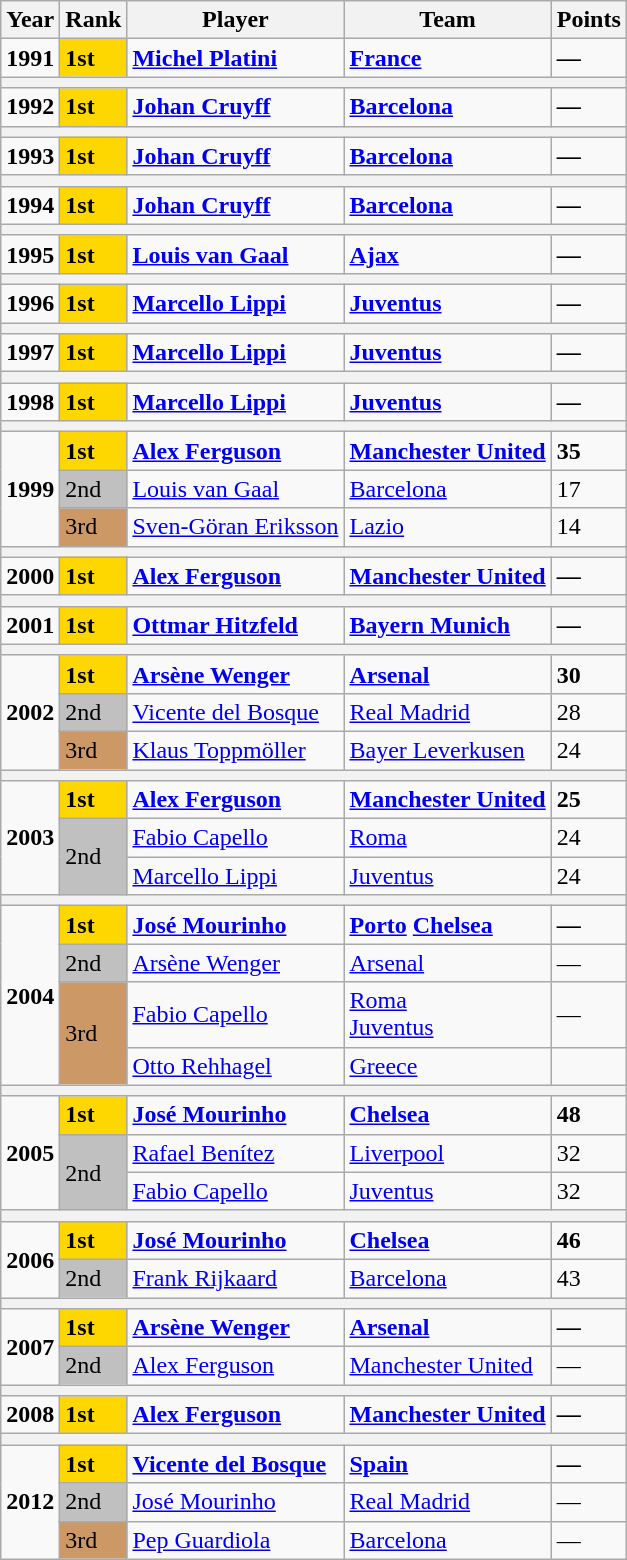<table class="wikitable">
<tr>
<th>Year</th>
<th>Rank</th>
<th>Player</th>
<th>Team</th>
<th>Points</th>
</tr>
<tr>
<td><strong>1991</strong></td>
<td scope="col" style="background-color:gold"><strong>1st</strong></td>
<td><strong> <a href='#'>Michel Platini</a></strong></td>
<td><strong> <a href='#'>France</a></strong></td>
<td><strong>—</strong></td>
</tr>
<tr>
<th colspan="5"></th>
</tr>
<tr>
<td><strong>1992</strong></td>
<td scope="col" style="background-color:gold"><strong>1st</strong></td>
<td><strong> <a href='#'>Johan Cruyff</a></strong></td>
<td><strong> <a href='#'>Barcelona</a></strong></td>
<td><strong>—</strong></td>
</tr>
<tr>
<th colspan="5"></th>
</tr>
<tr>
<td><strong>1993</strong></td>
<td scope="col" style="background-color:gold"><strong>1st</strong></td>
<td><strong> <a href='#'>Johan Cruyff</a></strong></td>
<td><strong> <a href='#'>Barcelona</a></strong></td>
<td><strong>—</strong></td>
</tr>
<tr>
<th colspan="5"></th>
</tr>
<tr>
<td><strong>1994</strong></td>
<td scope="col" style="background-color:gold"><strong>1st</strong></td>
<td><strong> <a href='#'>Johan Cruyff</a></strong></td>
<td><strong> <a href='#'>Barcelona</a></strong></td>
<td><strong>—</strong></td>
</tr>
<tr>
<th colspan="5"></th>
</tr>
<tr>
<td><strong>1995</strong></td>
<td scope="col" style="background-color:gold"><strong>1st</strong></td>
<td><strong> <a href='#'>Louis van Gaal</a></strong></td>
<td><strong> <a href='#'>Ajax</a></strong></td>
<td><strong>—</strong></td>
</tr>
<tr>
<th colspan="5"></th>
</tr>
<tr>
<td><strong>1996</strong></td>
<td scope="col" style="background-color:gold"><strong>1st</strong></td>
<td><strong> <a href='#'>Marcello Lippi</a></strong></td>
<td><strong> <a href='#'>Juventus</a></strong></td>
<td><strong>—</strong></td>
</tr>
<tr>
<th colspan="5"></th>
</tr>
<tr>
<td><strong>1997</strong></td>
<td scope="col" style="background-color:gold"><strong>1st</strong></td>
<td><strong> <a href='#'>Marcello Lippi</a></strong></td>
<td><strong> <a href='#'>Juventus</a></strong></td>
<td><strong>—</strong></td>
</tr>
<tr>
<th colspan="5"></th>
</tr>
<tr>
<td><strong>1998</strong></td>
<td scope="col" style="background-color:gold"><strong>1st</strong></td>
<td><strong> <a href='#'>Marcello Lippi</a></strong></td>
<td><strong> <a href='#'>Juventus</a></strong></td>
<td><strong>—</strong></td>
</tr>
<tr>
<th colspan="5"></th>
</tr>
<tr>
<td rowspan="3"><strong>1999</strong></td>
<td scope="col" style="background-color:gold"><strong>1st</strong></td>
<td><strong> <a href='#'>Alex Ferguson</a></strong></td>
<td><strong> <a href='#'>Manchester United</a></strong></td>
<td><strong>35</strong></td>
</tr>
<tr>
<td scope="col" style="background-color:silver">2nd</td>
<td> <a href='#'>Louis van Gaal</a></td>
<td> <a href='#'>Barcelona</a></td>
<td>17</td>
</tr>
<tr>
<td scope="col" style="background-color:#cc9966">3rd</td>
<td> <a href='#'>Sven-Göran Eriksson</a></td>
<td> <a href='#'>Lazio</a></td>
<td>14</td>
</tr>
<tr>
<th colspan="5"></th>
</tr>
<tr>
<td><strong>2000</strong></td>
<td scope="col" style="background-color:gold"><strong>1st</strong></td>
<td><strong> <a href='#'>Alex Ferguson</a></strong></td>
<td><strong> <a href='#'>Manchester United</a></strong></td>
<td><strong>—</strong></td>
</tr>
<tr>
<th colspan="5"></th>
</tr>
<tr>
<td><strong>2001</strong></td>
<td scope="col" style="background-color:gold"><strong>1st</strong></td>
<td><strong> <a href='#'>Ottmar Hitzfeld</a></strong></td>
<td><strong> <a href='#'>Bayern Munich</a></strong></td>
<td><strong>—</strong></td>
</tr>
<tr>
<th colspan="5"></th>
</tr>
<tr>
<td rowspan="3"><strong>2002</strong></td>
<td scope="col" style="background-color:gold"><strong>1st</strong></td>
<td><strong> <a href='#'>Arsène Wenger</a></strong></td>
<td><strong> <a href='#'>Arsenal</a></strong></td>
<td><strong>30</strong></td>
</tr>
<tr>
<td scope="col" style="background-color:silver">2nd</td>
<td> <a href='#'>Vicente del Bosque</a></td>
<td> <a href='#'>Real Madrid</a></td>
<td>28</td>
</tr>
<tr>
<td scope="col" style="background-color:#cc9966">3rd</td>
<td> <a href='#'>Klaus Toppmöller</a></td>
<td> <a href='#'>Bayer Leverkusen</a></td>
<td>24</td>
</tr>
<tr>
<th colspan="5"></th>
</tr>
<tr>
<td rowspan="3"><strong>2003</strong></td>
<td scope="col" style="background-color:gold"><strong>1st</strong></td>
<td><strong> <a href='#'>Alex Ferguson</a></strong></td>
<td><strong> <a href='#'>Manchester United</a></strong></td>
<td><strong>25</strong></td>
</tr>
<tr>
<td rowspan="2" scope="col" style="background-color:silver">2nd</td>
<td> <a href='#'>Fabio Capello</a></td>
<td> <a href='#'>Roma</a></td>
<td>24</td>
</tr>
<tr>
<td> <a href='#'>Marcello Lippi</a></td>
<td> <a href='#'>Juventus</a></td>
<td>24</td>
</tr>
<tr>
<th colspan="5"></th>
</tr>
<tr>
<td rowspan="4"><strong>2004</strong></td>
<td scope="col" style="background-color:gold"><strong>1st</strong></td>
<td><strong> <a href='#'>José Mourinho</a></strong></td>
<td><strong> <a href='#'>Porto</a> <a href='#'>Chelsea</a></strong></td>
<td><strong>—</strong></td>
</tr>
<tr>
<td scope="col" style="background-color:silver">2nd</td>
<td> <a href='#'>Arsène Wenger</a></td>
<td> <a href='#'>Arsenal</a></td>
<td>—</td>
</tr>
<tr>
<td rowspan="2" scope="col" style="background-color:#cc9966">3rd</td>
<td> <a href='#'>Fabio Capello</a></td>
<td> <a href='#'>Roma</a><br> <a href='#'>Juventus</a></td>
<td>—</td>
</tr>
<tr>
<td> <a href='#'>Otto Rehhagel</a></td>
<td> <a href='#'>Greece</a></td>
<td></td>
</tr>
<tr>
<th colspan="5"></th>
</tr>
<tr>
<td rowspan="3"><strong>2005</strong></td>
<td scope="col" style="background-color:gold"><strong>1st</strong></td>
<td><strong> <a href='#'>José Mourinho</a></strong></td>
<td><strong> <a href='#'>Chelsea</a></strong></td>
<td><strong>48</strong></td>
</tr>
<tr>
<td rowspan="2" scope="col" style="background-color:silver">2nd</td>
<td> <a href='#'>Rafael Benítez</a></td>
<td> <a href='#'>Liverpool</a></td>
<td>32</td>
</tr>
<tr>
<td> <a href='#'>Fabio Capello</a></td>
<td> <a href='#'>Juventus</a></td>
<td>32</td>
</tr>
<tr>
<th colspan="5"></th>
</tr>
<tr>
<td rowspan="2"><strong>2006</strong></td>
<td scope="col" style="background-color:gold"><strong>1st</strong></td>
<td><strong> <a href='#'>José Mourinho</a></strong></td>
<td><strong> <a href='#'>Chelsea</a></strong></td>
<td><strong>46</strong></td>
</tr>
<tr>
<td scope="col" style="background-color:silver">2nd</td>
<td> <a href='#'>Frank Rijkaard</a></td>
<td> <a href='#'>Barcelona</a></td>
<td>43</td>
</tr>
<tr>
<th colspan="5"></th>
</tr>
<tr>
<td rowspan="2"><strong>2007</strong></td>
<td scope="col" style="background-color:gold"><strong>1st</strong></td>
<td><strong> <a href='#'>Arsène Wenger</a></strong></td>
<td><strong> <a href='#'>Arsenal</a></strong></td>
<td><strong>—</strong></td>
</tr>
<tr>
<td scope="col" style="background-color:silver">2nd</td>
<td> <a href='#'>Alex Ferguson</a></td>
<td> <a href='#'>Manchester United</a></td>
<td>—</td>
</tr>
<tr>
<th colspan="5"></th>
</tr>
<tr>
<td><strong>2008</strong></td>
<td scope="col" style="background-color:gold"><strong>1st</strong></td>
<td><strong> <a href='#'>Alex Ferguson</a></strong></td>
<td><strong> <a href='#'>Manchester United</a></strong></td>
<td><strong>—</strong></td>
</tr>
<tr>
<th colspan="5"></th>
</tr>
<tr>
<td rowspan="3"><strong>2012</strong></td>
<td scope="col" style="background-color:gold"><strong>1st</strong></td>
<td><strong> <a href='#'>Vicente del Bosque</a></strong></td>
<td><strong> <a href='#'>Spain</a></strong></td>
<td><strong>—</strong></td>
</tr>
<tr>
<td scope="col" style="background-color:silver">2nd</td>
<td> <a href='#'>José Mourinho</a></td>
<td> <a href='#'>Real Madrid</a></td>
<td>—</td>
</tr>
<tr>
<td scope="col" style="background-color:#cc9966">3rd</td>
<td> <a href='#'>Pep Guardiola</a></td>
<td> <a href='#'>Barcelona</a></td>
<td>—</td>
</tr>
</table>
